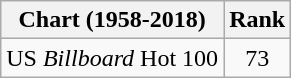<table class="wikitable" style="text-align:center">
<tr>
<th>Chart (1958-2018)</th>
<th>Rank</th>
</tr>
<tr>
<td>US <em>Billboard</em> Hot 100</td>
<td>73</td>
</tr>
</table>
